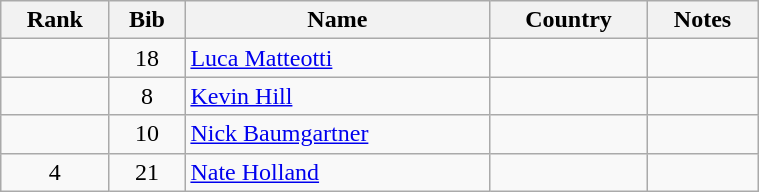<table class="wikitable" style="text-align:center;" width=40%>
<tr>
<th>Rank</th>
<th>Bib</th>
<th>Name</th>
<th>Country</th>
<th>Notes</th>
</tr>
<tr>
<td></td>
<td>18</td>
<td align=left><a href='#'>Luca Matteotti</a></td>
<td align=left></td>
<td></td>
</tr>
<tr>
<td></td>
<td>8</td>
<td align=left><a href='#'>Kevin Hill</a></td>
<td align=left></td>
<td></td>
</tr>
<tr>
<td></td>
<td>10</td>
<td align=left><a href='#'>Nick Baumgartner</a></td>
<td align=left></td>
<td></td>
</tr>
<tr>
<td>4</td>
<td>21</td>
<td align=left><a href='#'>Nate Holland</a></td>
<td align=left></td>
<td></td>
</tr>
</table>
